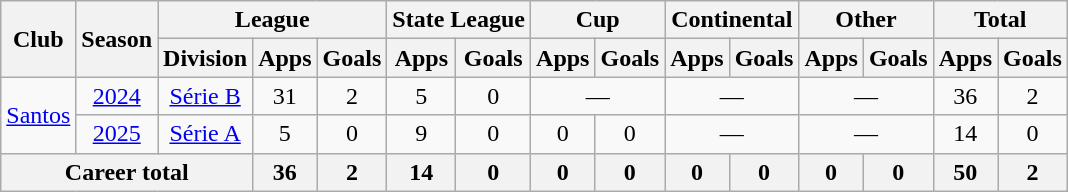<table class="wikitable" style="text-align: center">
<tr>
<th rowspan="2">Club</th>
<th rowspan="2">Season</th>
<th colspan="3">League</th>
<th colspan="2">State League</th>
<th colspan="2">Cup</th>
<th colspan="2">Continental</th>
<th colspan="2">Other</th>
<th colspan="2">Total</th>
</tr>
<tr>
<th>Division</th>
<th>Apps</th>
<th>Goals</th>
<th>Apps</th>
<th>Goals</th>
<th>Apps</th>
<th>Goals</th>
<th>Apps</th>
<th>Goals</th>
<th>Apps</th>
<th>Goals</th>
<th>Apps</th>
<th>Goals</th>
</tr>
<tr>
<td rowspan="2"><a href='#'>Santos</a></td>
<td><a href='#'>2024</a></td>
<td><a href='#'>Série B</a></td>
<td>31</td>
<td>2</td>
<td>5</td>
<td>0</td>
<td colspan="2">—</td>
<td colspan="2">—</td>
<td colspan="2">—</td>
<td>36</td>
<td>2</td>
</tr>
<tr>
<td><a href='#'>2025</a></td>
<td><a href='#'>Série A</a></td>
<td>5</td>
<td>0</td>
<td>9</td>
<td>0</td>
<td>0</td>
<td>0</td>
<td colspan="2">—</td>
<td colspan="2">—</td>
<td>14</td>
<td>0</td>
</tr>
<tr>
<th colspan="3"><strong>Career total</strong></th>
<th>36</th>
<th>2</th>
<th>14</th>
<th>0</th>
<th>0</th>
<th>0</th>
<th>0</th>
<th>0</th>
<th>0</th>
<th>0</th>
<th>50</th>
<th>2</th>
</tr>
</table>
